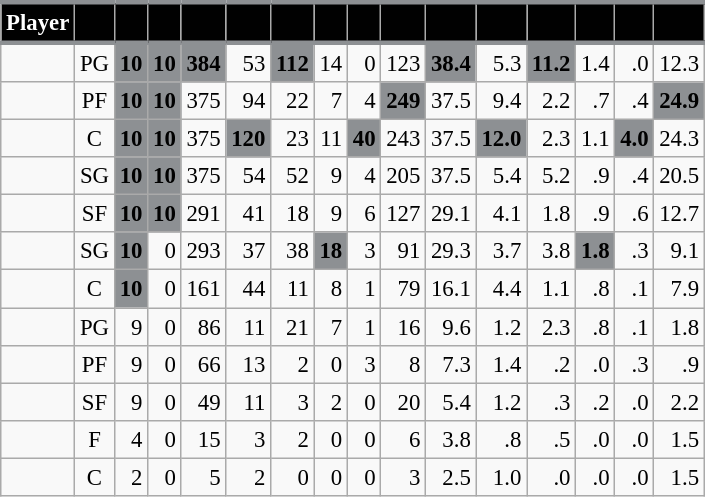<table class="wikitable sortable" style="font-size: 95%; text-align:right;">
<tr>
<th style="background:#010101; color:#FFFFFF; border-top:#8D9093 3px solid; border-bottom:#8D9093 3px solid;">Player</th>
<th style="background:#010101; color:#FFFFFF; border-top:#8D9093 3px solid; border-bottom:#8D9093 3px solid;"></th>
<th style="background:#010101; color:#FFFFFF; border-top:#8D9093 3px solid; border-bottom:#8D9093 3px solid;"></th>
<th style="background:#010101; color:#FFFFFF; border-top:#8D9093 3px solid; border-bottom:#8D9093 3px solid;"></th>
<th style="background:#010101; color:#FFFFFF; border-top:#8D9093 3px solid; border-bottom:#8D9093 3px solid;"></th>
<th style="background:#010101; color:#FFFFFF; border-top:#8D9093 3px solid; border-bottom:#8D9093 3px solid;"></th>
<th style="background:#010101; color:#FFFFFF; border-top:#8D9093 3px solid; border-bottom:#8D9093 3px solid;"></th>
<th style="background:#010101; color:#FFFFFF; border-top:#8D9093 3px solid; border-bottom:#8D9093 3px solid;"></th>
<th style="background:#010101; color:#FFFFFF; border-top:#8D9093 3px solid; border-bottom:#8D9093 3px solid;"></th>
<th style="background:#010101; color:#FFFFFF; border-top:#8D9093 3px solid; border-bottom:#8D9093 3px solid;"></th>
<th style="background:#010101; color:#FFFFFF; border-top:#8D9093 3px solid; border-bottom:#8D9093 3px solid;"></th>
<th style="background:#010101; color:#FFFFFF; border-top:#8D9093 3px solid; border-bottom:#8D9093 3px solid;"></th>
<th style="background:#010101; color:#FFFFFF; border-top:#8D9093 3px solid; border-bottom:#8D9093 3px solid;"></th>
<th style="background:#010101; color:#FFFFFF; border-top:#8D9093 3px solid; border-bottom:#8D9093 3px solid;"></th>
<th style="background:#010101; color:#FFFFFF; border-top:#8D9093 3px solid; border-bottom:#8D9093 3px solid;"></th>
<th style="background:#010101; color:#FFFFFF; border-top:#8D9093 3px solid; border-bottom:#8D9093 3px solid;"></th>
</tr>
<tr>
<td style="text-align:left;"></td>
<td style="text-align:center;">PG</td>
<td style="background:#8D9093; color:#010101;"><strong>10</strong></td>
<td style="background:#8D9093; color:#010101;"><strong>10</strong></td>
<td style="background:#8D9093; color:#010101;"><strong>384</strong></td>
<td>53</td>
<td style="background:#8D9093; color:#010101;"><strong>112</strong></td>
<td>14</td>
<td>0</td>
<td>123</td>
<td style="background:#8D9093; color:#010101;"><strong>38.4</strong></td>
<td>5.3</td>
<td style="background:#8D9093; color:#010101;"><strong>11.2</strong></td>
<td>1.4</td>
<td>.0</td>
<td>12.3</td>
</tr>
<tr>
<td style="text-align:left;"></td>
<td style="text-align:center;">PF</td>
<td style="background:#8D9093; color:#010101;"><strong>10</strong></td>
<td style="background:#8D9093; color:#010101;"><strong>10</strong></td>
<td>375</td>
<td>94</td>
<td>22</td>
<td>7</td>
<td>4</td>
<td style="background:#8D9093; color:#010101;"><strong>249</strong></td>
<td>37.5</td>
<td>9.4</td>
<td>2.2</td>
<td>.7</td>
<td>.4</td>
<td style="background:#8D9093; color:#010101;"><strong>24.9</strong></td>
</tr>
<tr>
<td style="text-align:left;"></td>
<td style="text-align:center;">C</td>
<td style="background:#8D9093; color:#010101;"><strong>10</strong></td>
<td style="background:#8D9093; color:#010101;"><strong>10</strong></td>
<td>375</td>
<td style="background:#8D9093; color:#010101;"><strong>120</strong></td>
<td>23</td>
<td>11</td>
<td style="background:#8D9093; color:#010101;"><strong>40</strong></td>
<td>243</td>
<td>37.5</td>
<td style="background:#8D9093; color:#010101;"><strong>12.0</strong></td>
<td>2.3</td>
<td>1.1</td>
<td style="background:#8D9093; color:#010101;"><strong>4.0</strong></td>
<td>24.3</td>
</tr>
<tr>
<td style="text-align:left;"></td>
<td style="text-align:center;">SG</td>
<td style="background:#8D9093; color:#010101;"><strong>10</strong></td>
<td style="background:#8D9093; color:#010101;"><strong>10</strong></td>
<td>375</td>
<td>54</td>
<td>52</td>
<td>9</td>
<td>4</td>
<td>205</td>
<td>37.5</td>
<td>5.4</td>
<td>5.2</td>
<td>.9</td>
<td>.4</td>
<td>20.5</td>
</tr>
<tr>
<td style="text-align:left;"></td>
<td style="text-align:center;">SF</td>
<td style="background:#8D9093; color:#010101;"><strong>10</strong></td>
<td style="background:#8D9093; color:#010101;"><strong>10</strong></td>
<td>291</td>
<td>41</td>
<td>18</td>
<td>9</td>
<td>6</td>
<td>127</td>
<td>29.1</td>
<td>4.1</td>
<td>1.8</td>
<td>.9</td>
<td>.6</td>
<td>12.7</td>
</tr>
<tr>
<td style="text-align:left;"></td>
<td style="text-align:center;">SG</td>
<td style="background:#8D9093; color:#010101;"><strong>10</strong></td>
<td>0</td>
<td>293</td>
<td>37</td>
<td>38</td>
<td style="background:#8D9093; color:#010101;"><strong>18</strong></td>
<td>3</td>
<td>91</td>
<td>29.3</td>
<td>3.7</td>
<td>3.8</td>
<td style="background:#8D9093; color:#010101;"><strong>1.8</strong></td>
<td>.3</td>
<td>9.1</td>
</tr>
<tr>
<td style="text-align:left;"></td>
<td style="text-align:center;">C</td>
<td style="background:#8D9093; color:#010101;"><strong>10</strong></td>
<td>0</td>
<td>161</td>
<td>44</td>
<td>11</td>
<td>8</td>
<td>1</td>
<td>79</td>
<td>16.1</td>
<td>4.4</td>
<td>1.1</td>
<td>.8</td>
<td>.1</td>
<td>7.9</td>
</tr>
<tr>
<td style="text-align:left;"></td>
<td style="text-align:center;">PG</td>
<td>9</td>
<td>0</td>
<td>86</td>
<td>11</td>
<td>21</td>
<td>7</td>
<td>1</td>
<td>16</td>
<td>9.6</td>
<td>1.2</td>
<td>2.3</td>
<td>.8</td>
<td>.1</td>
<td>1.8</td>
</tr>
<tr>
<td style="text-align:left;"></td>
<td style="text-align:center;">PF</td>
<td>9</td>
<td>0</td>
<td>66</td>
<td>13</td>
<td>2</td>
<td>0</td>
<td>3</td>
<td>8</td>
<td>7.3</td>
<td>1.4</td>
<td>.2</td>
<td>.0</td>
<td>.3</td>
<td>.9</td>
</tr>
<tr>
<td style="text-align:left;"></td>
<td style="text-align:center;">SF</td>
<td>9</td>
<td>0</td>
<td>49</td>
<td>11</td>
<td>3</td>
<td>2</td>
<td>0</td>
<td>20</td>
<td>5.4</td>
<td>1.2</td>
<td>.3</td>
<td>.2</td>
<td>.0</td>
<td>2.2</td>
</tr>
<tr>
<td style="text-align:left;"></td>
<td style="text-align:center;">F</td>
<td>4</td>
<td>0</td>
<td>15</td>
<td>3</td>
<td>2</td>
<td>0</td>
<td>0</td>
<td>6</td>
<td>3.8</td>
<td>.8</td>
<td>.5</td>
<td>.0</td>
<td>.0</td>
<td>1.5</td>
</tr>
<tr>
<td style="text-align:left;"></td>
<td style="text-align:center;">C</td>
<td>2</td>
<td>0</td>
<td>5</td>
<td>2</td>
<td>0</td>
<td>0</td>
<td>0</td>
<td>3</td>
<td>2.5</td>
<td>1.0</td>
<td>.0</td>
<td>.0</td>
<td>.0</td>
<td>1.5</td>
</tr>
</table>
